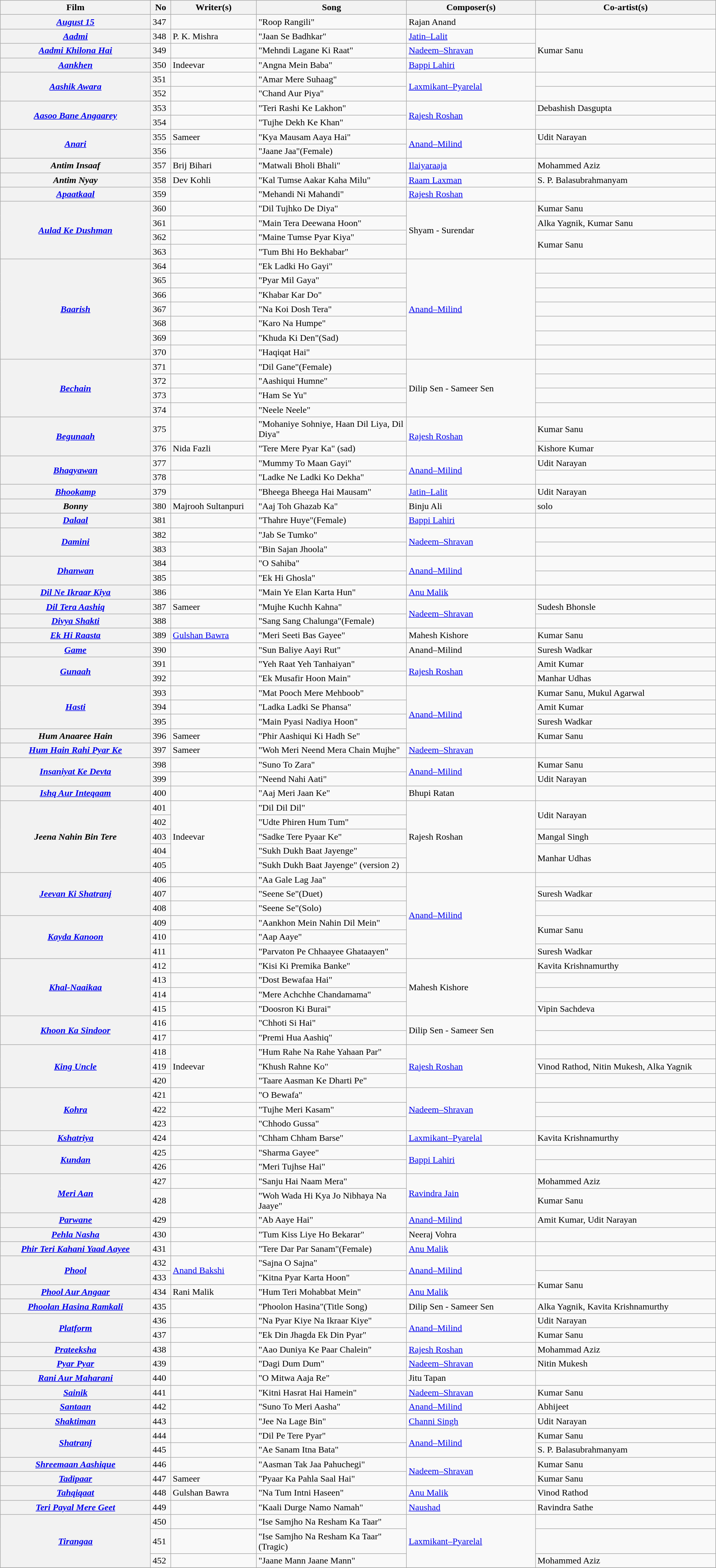<table class="wikitable plainrowheaders" width="100%" textcolor:#000;">
<tr>
<th scope="col" width=21%><strong>Film</strong></th>
<th><strong>No</strong></th>
<th>Writer(s)</th>
<th scope="col" width="21%"><strong>Song</strong></th>
<th scope="col" width=18%><strong>Composer(s)</strong></th>
<th>Co-artist(s)</th>
</tr>
<tr>
<th><a href='#'><em>August 15</em></a></th>
<td>347</td>
<td></td>
<td>"Roop Rangili"</td>
<td>Rajan Anand</td>
<td></td>
</tr>
<tr>
<th><a href='#'><em>Aadmi</em></a></th>
<td>348</td>
<td>P. K. Mishra</td>
<td>"Jaan Se Badhkar"</td>
<td><a href='#'>Jatin–Lalit</a></td>
<td rowspan="3">Kumar Sanu</td>
</tr>
<tr>
<th><em><a href='#'>Aadmi Khilona Hai</a></em></th>
<td>349</td>
<td></td>
<td>"Mehndi Lagane Ki Raat"</td>
<td><a href='#'>Nadeem–Shravan</a></td>
</tr>
<tr>
<th><a href='#'><em>Aankhen</em></a></th>
<td>350</td>
<td>Indeevar</td>
<td>"Angna Mein Baba"</td>
<td><a href='#'>Bappi Lahiri</a></td>
</tr>
<tr>
<th rowspan="2"><em><a href='#'>Aashik Awara</a></em></th>
<td>351</td>
<td></td>
<td>"Amar Mere Suhaag"</td>
<td rowspan="2"><a href='#'>Laxmikant–Pyarelal</a></td>
<td></td>
</tr>
<tr>
<td>352</td>
<td></td>
<td>"Chand Aur Piya"</td>
<td></td>
</tr>
<tr>
<th rowspan="2"><em><a href='#'>Aasoo Bane Angaarey</a></em></th>
<td>353</td>
<td></td>
<td>"Teri Rashi Ke Lakhon"</td>
<td rowspan="2"><a href='#'>Rajesh Roshan</a></td>
<td>Debashish Dasgupta</td>
</tr>
<tr>
<td>354</td>
<td></td>
<td>"Tujhe Dekh Ke Khan"</td>
<td></td>
</tr>
<tr>
<th rowspan="2"><em><a href='#'>Anari</a></em></th>
<td>355</td>
<td>Sameer</td>
<td>"Kya Mausam Aaya Hai"</td>
<td rowspan="2"><a href='#'>Anand–Milind</a></td>
<td>Udit Narayan</td>
</tr>
<tr>
<td>356</td>
<td></td>
<td>"Jaane Jaa"(Female)</td>
<td></td>
</tr>
<tr>
<th><em>Antim Insaaf</em></th>
<td>357</td>
<td>Brij Bihari</td>
<td>"Matwali Bholi Bhali"</td>
<td><a href='#'>Ilaiyaraaja</a></td>
<td>Mohammed Aziz</td>
</tr>
<tr>
<th><em>Antim Nyay</em></th>
<td>358</td>
<td>Dev Kohli</td>
<td>"Kal Tumse Aakar Kaha Milu"</td>
<td><a href='#'>Raam Laxman</a></td>
<td>S. P. Balasubrahmanyam</td>
</tr>
<tr>
<th><em><a href='#'>Apaatkaal</a></em></th>
<td>359</td>
<td></td>
<td>"Mehandi Ni Mahandi"</td>
<td><a href='#'>Rajesh Roshan</a></td>
<td></td>
</tr>
<tr>
<th rowspan="4"><em><a href='#'>Aulad Ke Dushman</a></em></th>
<td>360</td>
<td></td>
<td>"Dil Tujhko De Diya"</td>
<td rowspan="4">Shyam - Surendar</td>
<td>Kumar Sanu</td>
</tr>
<tr>
<td>361</td>
<td></td>
<td>"Main Tera Deewana Hoon"</td>
<td>Alka Yagnik, Kumar Sanu</td>
</tr>
<tr>
<td>362</td>
<td></td>
<td>"Maine Tumse Pyar Kiya"</td>
<td rowspan="2">Kumar Sanu</td>
</tr>
<tr>
<td>363</td>
<td></td>
<td>"Tum Bhi Ho Bekhabar"</td>
</tr>
<tr>
<th rowspan="7"><em><a href='#'>Baarish</a></em></th>
<td>364</td>
<td></td>
<td>"Ek Ladki Ho Gayi"</td>
<td rowspan="7"><a href='#'>Anand–Milind</a></td>
<td></td>
</tr>
<tr>
<td>365</td>
<td></td>
<td>"Pyar Mil Gaya"</td>
<td></td>
</tr>
<tr>
<td>366</td>
<td></td>
<td>"Khabar Kar Do"</td>
<td></td>
</tr>
<tr>
<td>367</td>
<td></td>
<td>"Na Koi Dosh Tera"</td>
<td></td>
</tr>
<tr>
<td>368</td>
<td></td>
<td>"Karo Na Humpe"</td>
<td></td>
</tr>
<tr>
<td>369</td>
<td></td>
<td>"Khuda Ki Den"(Sad)</td>
<td></td>
</tr>
<tr>
<td>370</td>
<td></td>
<td>"Haqiqat Hai"</td>
<td></td>
</tr>
<tr>
<th rowspan="4"><a href='#'><em>Bechain</em></a></th>
<td>371</td>
<td></td>
<td>"Dil Gane"(Female)</td>
<td rowspan="4">Dilip Sen - Sameer Sen</td>
<td></td>
</tr>
<tr>
<td>372</td>
<td></td>
<td>"Aashiqui Humne"</td>
<td></td>
</tr>
<tr>
<td>373</td>
<td></td>
<td>"Ham Se Yu"</td>
<td></td>
</tr>
<tr>
<td>374</td>
<td></td>
<td>"Neele Neele"</td>
<td></td>
</tr>
<tr>
<th rowspan="2"><em><a href='#'>Begunaah</a></em></th>
<td>375</td>
<td></td>
<td>"Mohaniye Sohniye, Haan Dil Liya, Dil Diya"</td>
<td rowspan="2"><a href='#'>Rajesh Roshan</a></td>
<td>Kumar Sanu</td>
</tr>
<tr>
<td>376</td>
<td>Nida Fazli</td>
<td>"Tere Mere Pyar Ka" (sad)</td>
<td>Kishore Kumar</td>
</tr>
<tr>
<th rowspan="2"><em><a href='#'>Bhagyawan</a></em></th>
<td>377</td>
<td></td>
<td>"Mummy To Maan Gayi"</td>
<td rowspan="2"><a href='#'>Anand–Milind</a></td>
<td>Udit Narayan</td>
</tr>
<tr>
<td>378</td>
<td></td>
<td>"Ladke Ne Ladki Ko Dekha"</td>
<td></td>
</tr>
<tr>
<th><em><a href='#'>Bhookamp</a></em></th>
<td>379</td>
<td></td>
<td>"Bheega Bheega Hai Mausam"</td>
<td><a href='#'>Jatin–Lalit</a></td>
<td>Udit Narayan</td>
</tr>
<tr>
<th><em>Bonny</em></th>
<td>380</td>
<td>Majrooh Sultanpuri</td>
<td>"Aaj Toh Ghazab Ka"</td>
<td>Binju Ali</td>
<td>solo</td>
</tr>
<tr>
<th><em><a href='#'>Dalaal</a></em></th>
<td>381</td>
<td></td>
<td>"Thahre Huye"(Female)</td>
<td><a href='#'>Bappi Lahiri</a></td>
<td></td>
</tr>
<tr>
<th rowspan="2"><em><a href='#'>Damini</a></em></th>
<td>382</td>
<td></td>
<td>"Jab Se Tumko"</td>
<td rowspan="2"><a href='#'>Nadeem–Shravan</a></td>
<td></td>
</tr>
<tr>
<td>383</td>
<td></td>
<td>"Bin Sajan Jhoola"</td>
<td></td>
</tr>
<tr>
<th rowspan="2"><a href='#'><em>Dhanwan</em></a></th>
<td>384</td>
<td></td>
<td>"O Sahiba"</td>
<td rowspan="2"><a href='#'>Anand–Milind</a></td>
<td></td>
</tr>
<tr>
<td>385</td>
<td></td>
<td>"Ek Hi Ghosla"</td>
<td></td>
</tr>
<tr>
<th><a href='#'><em>Dil Ne Ikraar Kiya</em></a></th>
<td>386</td>
<td></td>
<td>"Main Ye Elan Karta Hun"</td>
<td><a href='#'>Anu Malik</a></td>
<td></td>
</tr>
<tr>
<th><em><a href='#'>Dil Tera Aashiq</a></em></th>
<td>387</td>
<td>Sameer</td>
<td>"Mujhe Kuchh Kahna"</td>
<td rowspan="2"><a href='#'>Nadeem–Shravan</a></td>
<td>Sudesh Bhonsle</td>
</tr>
<tr>
<th><em><a href='#'>Divya Shakti</a></em></th>
<td>388</td>
<td></td>
<td>"Sang Sang Chalunga"(Female)</td>
<td></td>
</tr>
<tr>
<th><a href='#'><em>Ek Hi Raasta</em></a></th>
<td>389</td>
<td><a href='#'>Gulshan Bawra</a></td>
<td>"Meri Seeti Bas Gayee"</td>
<td>Mahesh Kishore</td>
<td>Kumar Sanu</td>
</tr>
<tr>
<th><em><a href='#'>Game</a></em></th>
<td>390</td>
<td></td>
<td>"Sun Baliye Aayi Rut"</td>
<td>Anand–Milind</td>
<td>Suresh Wadkar</td>
</tr>
<tr>
<th rowspan="2"><a href='#'><em>Gunaah</em></a></th>
<td>391</td>
<td></td>
<td>"Yeh Raat Yeh Tanhaiyan"</td>
<td rowspan="2"><a href='#'>Rajesh Roshan</a></td>
<td>Amit Kumar</td>
</tr>
<tr>
<td>392</td>
<td></td>
<td>"Ek Musafir Hoon Main"</td>
<td>Manhar Udhas</td>
</tr>
<tr>
<th rowspan="3"><em><a href='#'>Hasti</a></em></th>
<td>393</td>
<td></td>
<td>"Mat Pooch Mere Mehboob"</td>
<td rowspan="4"><a href='#'>Anand–Milind</a></td>
<td>Kumar Sanu, Mukul Agarwal</td>
</tr>
<tr>
<td>394</td>
<td></td>
<td>"Ladka Ladki Se Phansa"</td>
<td>Amit Kumar</td>
</tr>
<tr>
<td>395</td>
<td></td>
<td>"Main Pyasi Nadiya Hoon"</td>
<td>Suresh Wadkar</td>
</tr>
<tr>
<th><em>Hum Anaaree Hain</em></th>
<td>396</td>
<td>Sameer</td>
<td>"Phir Aashiqui Ki Hadh Se"</td>
<td>Kumar Sanu</td>
</tr>
<tr>
<th><em><a href='#'>Hum Hain Rahi Pyar Ke</a></em></th>
<td>397</td>
<td>Sameer</td>
<td>"Woh Meri Neend Mera Chain Mujhe"</td>
<td><a href='#'>Nadeem–Shravan</a></td>
<td></td>
</tr>
<tr>
<th rowspan="2"><em><a href='#'>Insaniyat Ke Devta</a></em></th>
<td>398</td>
<td></td>
<td>"Suno To Zara"</td>
<td rowspan="2"><a href='#'>Anand–Milind</a></td>
<td>Kumar Sanu</td>
</tr>
<tr>
<td>399</td>
<td></td>
<td>"Neend Nahi Aati"</td>
<td>Udit Narayan</td>
</tr>
<tr>
<th><a href='#'><em>Ishq Aur Inteqaam</em></a></th>
<td>400</td>
<td></td>
<td>"Aaj Meri Jaan Ke"</td>
<td>Bhupi Ratan</td>
<td></td>
</tr>
<tr>
<th rowspan="5"><em>Jeena Nahin Bin Tere</em></th>
<td>401</td>
<td rowspan="5">Indeevar</td>
<td>"Dil Dil Dil"</td>
<td rowspan="5">Rajesh Roshan</td>
<td rowspan=2>Udit Narayan</td>
</tr>
<tr>
<td>402</td>
<td>"Udte Phiren Hum Tum"</td>
</tr>
<tr>
<td>403</td>
<td>"Sadke Tere Pyaar Ke"</td>
<td>Mangal Singh</td>
</tr>
<tr>
<td>404</td>
<td>"Sukh Dukh Baat Jayenge"</td>
<td rowspan=2>Manhar Udhas</td>
</tr>
<tr>
<td>405</td>
<td>"Sukh Dukh Baat Jayenge" (version 2)</td>
</tr>
<tr>
<th rowspan="3"><em><a href='#'>Jeevan Ki Shatranj</a></em></th>
<td>406</td>
<td></td>
<td>"Aa Gale Lag Jaa"</td>
<td rowspan="6"><a href='#'>Anand–Milind</a></td>
<td></td>
</tr>
<tr>
<td>407</td>
<td></td>
<td>"Seene Se"(Duet)</td>
<td>Suresh Wadkar</td>
</tr>
<tr>
<td>408</td>
<td></td>
<td>"Seene Se"(Solo)</td>
<td></td>
</tr>
<tr>
<th rowspan="3"><em><a href='#'>Kayda Kanoon</a></em></th>
<td>409</td>
<td></td>
<td>"Aankhon Mein Nahin Dil Mein"</td>
<td rowspan="2">Kumar Sanu</td>
</tr>
<tr>
<td>410</td>
<td></td>
<td>"Aap Aaye"</td>
</tr>
<tr>
<td>411</td>
<td></td>
<td>"Parvaton Pe Chhaayee Ghataayen"</td>
<td>Suresh Wadkar</td>
</tr>
<tr>
<th rowspan="4"><em><a href='#'>Khal-Naaikaa</a></em></th>
<td>412</td>
<td></td>
<td>"Kisi Ki Premika Banke"</td>
<td rowspan="4">Mahesh Kishore</td>
<td>Kavita Krishnamurthy</td>
</tr>
<tr>
<td>413</td>
<td></td>
<td>"Dost Bewafaa Hai"</td>
<td></td>
</tr>
<tr>
<td>414</td>
<td></td>
<td>"Mere Achchhe Chandamama"</td>
<td></td>
</tr>
<tr>
<td>415</td>
<td></td>
<td>"Doosron Ki Burai"</td>
<td>Vipin Sachdeva</td>
</tr>
<tr>
<th rowspan="2"><a href='#'><em>Khoon Ka Sindoor</em></a></th>
<td>416</td>
<td></td>
<td>"Chhoti Si Hai"</td>
<td rowspan="2">Dilip Sen - Sameer Sen</td>
<td></td>
</tr>
<tr>
<td>417</td>
<td></td>
<td>"Premi Hua Aashiq"</td>
<td></td>
</tr>
<tr>
<th rowspan="3"><em><a href='#'>King Uncle</a></em></th>
<td>418</td>
<td rowspan="3">Indeevar</td>
<td>"Hum Rahe Na Rahe Yahaan Par"</td>
<td rowspan="3"><a href='#'>Rajesh Roshan</a></td>
<td></td>
</tr>
<tr>
<td>419</td>
<td>"Khush Rahne Ko"</td>
<td>Vinod Rathod, Nitin Mukesh, Alka Yagnik</td>
</tr>
<tr>
<td>420</td>
<td>"Taare Aasman Ke Dharti Pe"</td>
<td></td>
</tr>
<tr>
<th rowspan="3"><a href='#'><em>Kohra</em></a></th>
<td>421</td>
<td></td>
<td>"O Bewafa"</td>
<td rowspan="3"><a href='#'>Nadeem–Shravan</a></td>
<td></td>
</tr>
<tr>
<td>422</td>
<td></td>
<td>"Tujhe Meri Kasam"</td>
<td></td>
</tr>
<tr>
<td>423</td>
<td></td>
<td>"Chhodo Gussa"</td>
<td></td>
</tr>
<tr>
<th><a href='#'><em>Kshatriya</em></a></th>
<td>424</td>
<td></td>
<td>"Chham Chham Barse"</td>
<td><a href='#'>Laxmikant–Pyarelal</a></td>
<td>Kavita Krishnamurthy</td>
</tr>
<tr>
<th rowspan="2"><a href='#'><em>Kundan</em></a></th>
<td>425</td>
<td></td>
<td>"Sharma Gayee"</td>
<td rowspan="2"><a href='#'>Bappi Lahiri</a></td>
<td></td>
</tr>
<tr>
<td>426</td>
<td></td>
<td>"Meri Tujhse Hai"</td>
<td></td>
</tr>
<tr>
<th rowspan="2"><em><a href='#'>Meri Aan</a></em></th>
<td>427</td>
<td></td>
<td>"Sanju Hai Naam Mera"</td>
<td rowspan="2"><a href='#'>Ravindra Jain</a></td>
<td>Mohammed Aziz</td>
</tr>
<tr>
<td>428</td>
<td></td>
<td>"Woh Wada Hi Kya Jo Nibhaya Na Jaaye"</td>
<td>Kumar Sanu</td>
</tr>
<tr>
<th><em><a href='#'>Parwane</a></em></th>
<td>429</td>
<td></td>
<td>"Ab Aaye Hai"</td>
<td><a href='#'>Anand–Milind</a></td>
<td>Amit Kumar, Udit Narayan</td>
</tr>
<tr>
<th><em><a href='#'>Pehla Nasha</a></em></th>
<td>430</td>
<td></td>
<td>"Tum Kiss Liye Ho Bekarar"</td>
<td>Neeraj Vohra</td>
<td></td>
</tr>
<tr>
<th><em><a href='#'>Phir Teri Kahani Yaad Aayee</a></em></th>
<td>431</td>
<td></td>
<td>"Tere Dar Par Sanam"(Female)</td>
<td><a href='#'>Anu Malik</a></td>
<td></td>
</tr>
<tr>
<th rowspan="2"><em><a href='#'>Phool</a></em></th>
<td>432</td>
<td rowspan="2"><a href='#'>Anand Bakshi</a></td>
<td>"Sajna O Sajna"</td>
<td rowspan="2"><a href='#'>Anand–Milind</a></td>
<td></td>
</tr>
<tr>
<td>433</td>
<td>"Kitna Pyar Karta Hoon"</td>
<td rowspan="2">Kumar Sanu</td>
</tr>
<tr>
<th><em><a href='#'>Phool Aur Angaar</a></em></th>
<td>434</td>
<td>Rani Malik</td>
<td>"Hum Teri Mohabbat Mein"</td>
<td><a href='#'>Anu Malik</a></td>
</tr>
<tr>
<th><em><a href='#'>Phoolan Hasina Ramkali</a></em></th>
<td>435</td>
<td></td>
<td>"Phoolon Hasina"(Title Song)</td>
<td>Dilip Sen - Sameer Sen</td>
<td>Alka Yagnik, Kavita Krishnamurthy</td>
</tr>
<tr>
<th rowspan="2"><a href='#'><em>Platform</em></a></th>
<td>436</td>
<td></td>
<td>"Na Pyar Kiye Na Ikraar Kiye"</td>
<td rowspan="2"><a href='#'>Anand–Milind</a></td>
<td>Udit Narayan</td>
</tr>
<tr>
<td>437</td>
<td></td>
<td>"Ek Din Jhagda Ek Din Pyar"</td>
<td>Kumar Sanu</td>
</tr>
<tr>
<th><em><a href='#'>Prateeksha</a></em></th>
<td>438</td>
<td></td>
<td>"Aao Duniya Ke Paar Chalein"</td>
<td><a href='#'>Rajesh Roshan</a></td>
<td>Mohammad Aziz</td>
</tr>
<tr>
<th><em><a href='#'>Pyar Pyar</a></em></th>
<td>439</td>
<td></td>
<td>"Dagi Dum Dum"</td>
<td><a href='#'>Nadeem–Shravan</a></td>
<td>Nitin Mukesh</td>
</tr>
<tr>
<th><a href='#'><em>Rani Aur Maharani</em></a></th>
<td>440</td>
<td></td>
<td>"O Mitwa Aaja Re"</td>
<td>Jitu Tapan</td>
<td></td>
</tr>
<tr>
<th><em><a href='#'>Sainik</a></em></th>
<td>441</td>
<td></td>
<td>"Kitni Hasrat Hai Hamein"</td>
<td><a href='#'>Nadeem–Shravan</a></td>
<td>Kumar Sanu</td>
</tr>
<tr>
<th><em><a href='#'>Santaan</a></em></th>
<td>442</td>
<td></td>
<td>"Suno To Meri Aasha"</td>
<td><a href='#'>Anand–Milind</a></td>
<td>Abhijeet</td>
</tr>
<tr>
<th><a href='#'><em>Shaktiman</em></a></th>
<td>443</td>
<td></td>
<td>"Jee Na Lage Bin"</td>
<td><a href='#'>Channi Singh</a></td>
<td>Udit Narayan</td>
</tr>
<tr>
<th rowspan="2"><a href='#'><em>Shatranj</em></a></th>
<td>444</td>
<td></td>
<td>"Dil Pe Tere Pyar"</td>
<td rowspan="2"><a href='#'>Anand–Milind</a></td>
<td>Kumar Sanu</td>
</tr>
<tr>
<td>445</td>
<td></td>
<td>"Ae Sanam Itna Bata"</td>
<td>S. P. Balasubrahmanyam</td>
</tr>
<tr>
<th><em><a href='#'>Shreemaan Aashique</a></em></th>
<td>446</td>
<td></td>
<td>"Aasman Tak Jaa Pahuchegi"</td>
<td rowspan="2"><a href='#'>Nadeem–Shravan</a></td>
<td>Kumar Sanu</td>
</tr>
<tr>
<th><em><a href='#'>Tadipaar</a></em></th>
<td>447</td>
<td>Sameer</td>
<td>"Pyaar Ka Pahla Saal Hai"</td>
<td>Kumar Sanu</td>
</tr>
<tr>
<th><em><a href='#'>Tahqiqaat</a></em></th>
<td>448</td>
<td>Gulshan Bawra</td>
<td>"Na Tum Intni Haseen"</td>
<td><a href='#'>Anu Malik</a></td>
<td>Vinod Rathod</td>
</tr>
<tr>
<th><em><a href='#'>Teri Payal Mere Geet</a></em></th>
<td>449</td>
<td></td>
<td>"Kaali Durge Namo Namah"</td>
<td><a href='#'>Naushad</a></td>
<td>Ravindra Sathe</td>
</tr>
<tr>
<th rowspan="3"><em><a href='#'>Tirangaa</a></em></th>
<td>450</td>
<td></td>
<td>"Ise Samjho Na Resham Ka Taar"</td>
<td rowspan="3"><a href='#'>Laxmikant–Pyarelal</a></td>
<td></td>
</tr>
<tr>
<td>451</td>
<td></td>
<td>"Ise Samjho Na Resham Ka Taar"(Tragic)</td>
<td></td>
</tr>
<tr>
<td>452</td>
<td></td>
<td>"Jaane Mann Jaane Mann"</td>
<td>Mohammed Aziz</td>
</tr>
<tr>
</tr>
</table>
